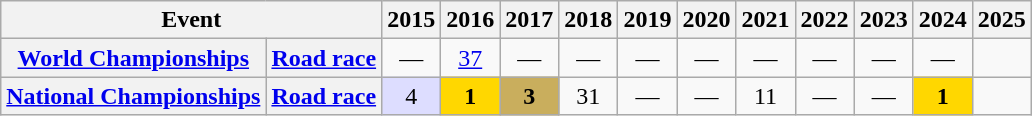<table class="wikitable plainrowheaders">
<tr>
<th colspan="2" scope="col">Event</th>
<th>2015</th>
<th>2016</th>
<th>2017</th>
<th>2018</th>
<th>2019</th>
<th>2020</th>
<th>2021</th>
<th>2022</th>
<th>2023</th>
<th>2024</th>
<th>2025</th>
</tr>
<tr style="text-align:center;">
<th scope="row"> <a href='#'>World Championships</a></th>
<th scope="row"><a href='#'>Road race</a></th>
<td>—</td>
<td><a href='#'>37</a></td>
<td>—</td>
<td>—</td>
<td>—</td>
<td>—</td>
<td>—</td>
<td>—</td>
<td>—</td>
<td>—</td>
<td></td>
</tr>
<tr style="text-align:center;">
<th scope="row"> <a href='#'>National Championships</a></th>
<th scope="row"><a href='#'>Road race</a></th>
<td style="background:#ddf;">4</td>
<td style="background:gold;"><strong>1</strong></td>
<td style="background:#C9AE5D;"><strong>3</strong></td>
<td>31</td>
<td>—</td>
<td>—</td>
<td>11</td>
<td>—</td>
<td>—</td>
<td style="background:gold;"><strong>1</strong></td>
<td></td>
</tr>
</table>
